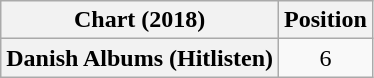<table class="wikitable plainrowheaders" style="text-align:center">
<tr>
<th scope="col">Chart (2018)</th>
<th scope="col">Position</th>
</tr>
<tr>
<th scope="row">Danish Albums (Hitlisten)</th>
<td>6</td>
</tr>
</table>
